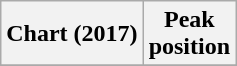<table class="wikitable plainrowheaders" style="text-align:center;">
<tr>
<th scope="col">Chart (2017)</th>
<th scope="col">Peak<br>position</th>
</tr>
<tr>
</tr>
</table>
